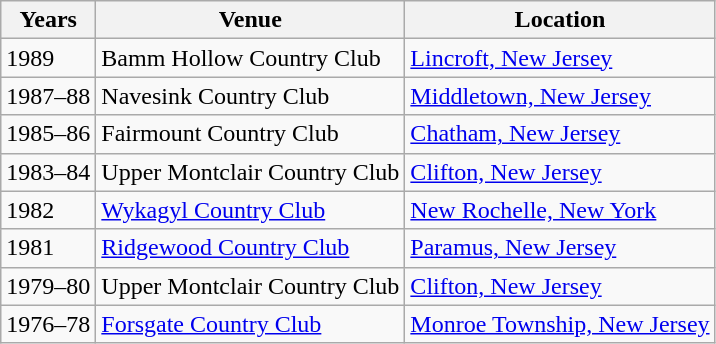<table class=wikitable>
<tr>
<th>Years</th>
<th>Venue</th>
<th>Location</th>
</tr>
<tr>
<td>1989</td>
<td>Bamm Hollow Country Club</td>
<td><a href='#'>Lincroft, New Jersey</a></td>
</tr>
<tr>
<td>1987–88</td>
<td>Navesink Country Club</td>
<td><a href='#'>Middletown, New Jersey</a></td>
</tr>
<tr>
<td>1985–86</td>
<td>Fairmount Country Club</td>
<td><a href='#'>Chatham, New Jersey</a></td>
</tr>
<tr>
<td>1983–84</td>
<td>Upper Montclair Country Club</td>
<td><a href='#'>Clifton, New Jersey</a></td>
</tr>
<tr>
<td>1982</td>
<td><a href='#'>Wykagyl Country Club</a></td>
<td><a href='#'>New Rochelle, New York</a></td>
</tr>
<tr>
<td>1981</td>
<td><a href='#'>Ridgewood Country Club</a></td>
<td><a href='#'>Paramus, New Jersey</a></td>
</tr>
<tr>
<td>1979–80</td>
<td>Upper Montclair Country Club</td>
<td><a href='#'>Clifton, New Jersey</a></td>
</tr>
<tr>
<td>1976–78</td>
<td><a href='#'>Forsgate Country Club</a></td>
<td><a href='#'>Monroe Township, New Jersey</a></td>
</tr>
</table>
